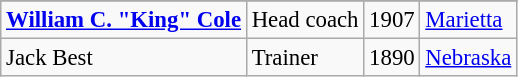<table class="wikitable" style="font-size: 95%">
<tr>
</tr>
<tr>
<td><strong><a href='#'>William C. "King" Cole</a></strong></td>
<td>Head coach</td>
<td>1907</td>
<td><a href='#'>Marietta</a></td>
</tr>
<tr>
<td>Jack Best</td>
<td>Trainer</td>
<td>1890</td>
<td><a href='#'>Nebraska</a></td>
</tr>
</table>
